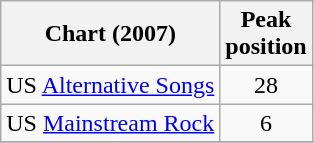<table class="wikitable sortable plainrowheaders">
<tr>
<th scope="col">Chart (2007)</th>
<th scope="col">Peak<br>position</th>
</tr>
<tr>
<td>US <a href='#'>Alternative Songs</a></td>
<td align="center">28</td>
</tr>
<tr>
<td>US <a href='#'>Mainstream Rock</a></td>
<td align="center">6</td>
</tr>
<tr>
</tr>
</table>
